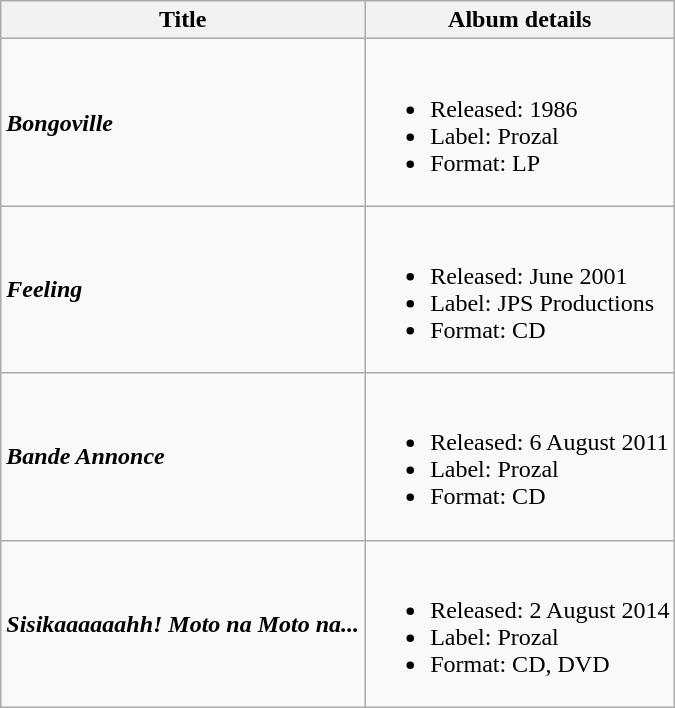<table class="wikitable">
<tr>
<th>Title</th>
<th>Album details</th>
</tr>
<tr>
<td><strong><em>Bongoville</em></strong></td>
<td><br><ul><li>Released: 1986</li><li>Label: Prozal</li><li>Format: LP</li></ul></td>
</tr>
<tr>
<td><strong><em>Feeling</em></strong></td>
<td><br><ul><li>Released: June 2001</li><li>Label: JPS Productions</li><li>Format: CD</li></ul></td>
</tr>
<tr>
<td><strong><em>Bande Annonce</em></strong></td>
<td><br><ul><li>Released: 6 August 2011</li><li>Label: Prozal</li><li>Format: CD</li></ul></td>
</tr>
<tr>
<td><strong><em>Sisikaaaaaahh! Moto na Moto na...</em></strong></td>
<td><br><ul><li>Released: 2 August 2014</li><li>Label: Prozal</li><li>Format: CD, DVD</li></ul></td>
</tr>
</table>
